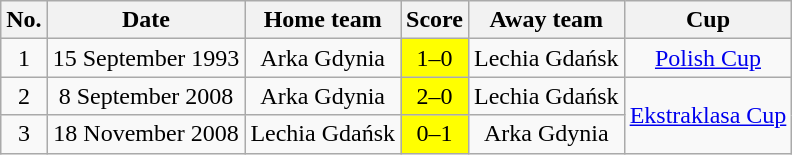<table class="wikitable" style="text-align: center">
<tr>
<th>No.</th>
<th>Date</th>
<th>Home team</th>
<th>Score</th>
<th>Away team</th>
<th>Cup</th>
</tr>
<tr>
<td>1</td>
<td>15 September 1993</td>
<td>Arka Gdynia</td>
<td style="background:#FFFF00">1–0</td>
<td>Lechia Gdańsk</td>
<td><a href='#'>Polish Cup</a></td>
</tr>
<tr>
<td>2</td>
<td>8 September 2008</td>
<td>Arka Gdynia</td>
<td style="background:#FFFF00">2–0</td>
<td>Lechia Gdańsk</td>
<td Rowspan=2><a href='#'>Ekstraklasa Cup</a></td>
</tr>
<tr>
<td>3</td>
<td>18 November 2008</td>
<td>Lechia Gdańsk</td>
<td style="background:#FFFF00">0–1</td>
<td>Arka Gdynia</td>
</tr>
</table>
